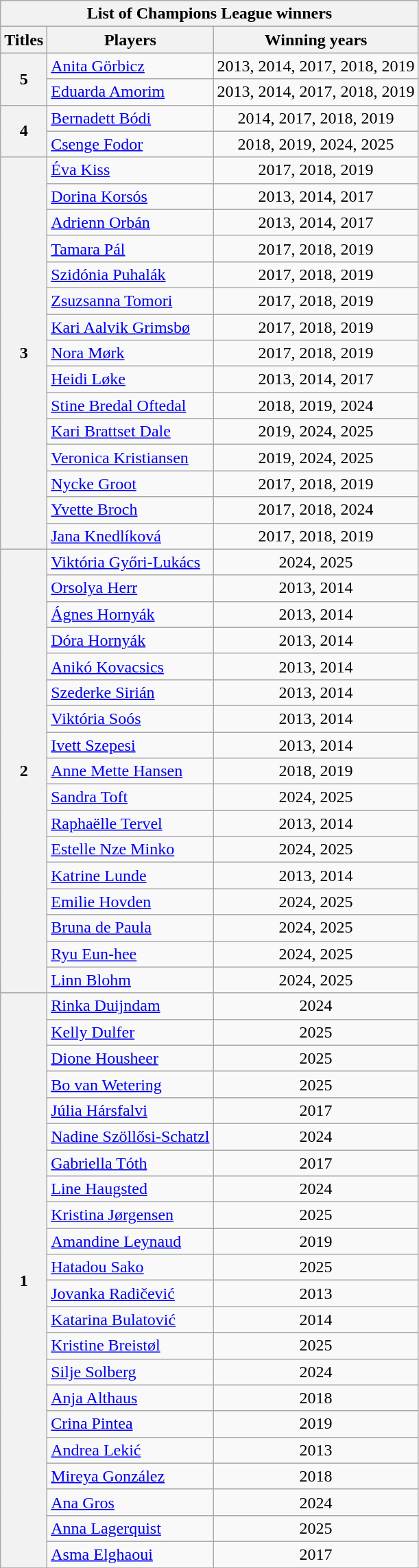<table class="wikitable">
<tr>
<th colspan="3">List of Champions League winners</th>
</tr>
<tr>
<th>Titles</th>
<th>Players</th>
<th>Winning years</th>
</tr>
<tr>
<th rowspan="2">5 </th>
<td align=left> <a href='#'>Anita Görbicz</a></td>
<td align=center>2013, 2014, 2017, 2018, 2019</td>
</tr>
<tr>
<td align=left> <a href='#'>Eduarda Amorim</a></td>
<td align=center>2013, 2014, 2017, 2018, 2019</td>
</tr>
<tr>
<th rowspan="2">4 </th>
<td align=left> <a href='#'>Bernadett Bódi</a></td>
<td align=center>2014, 2017, 2018, 2019</td>
</tr>
<tr>
<td align=left> <a href='#'>Csenge Fodor</a></td>
<td align=center>2018, 2019, 2024, 2025</td>
</tr>
<tr>
<th rowspan="15">3 </th>
<td align=left> <a href='#'>Éva Kiss</a></td>
<td align=center>2017, 2018, 2019</td>
</tr>
<tr>
<td align=left> <a href='#'>Dorina Korsós</a></td>
<td align=center>2013, 2014, 2017</td>
</tr>
<tr>
<td align=left> <a href='#'>Adrienn Orbán</a></td>
<td align=center>2013, 2014, 2017</td>
</tr>
<tr>
<td align=left> <a href='#'>Tamara Pál</a></td>
<td align=center>2017, 2018, 2019</td>
</tr>
<tr>
<td align=left> <a href='#'>Szidónia Puhalák</a></td>
<td align=center>2017, 2018, 2019</td>
</tr>
<tr>
<td align=left> <a href='#'>Zsuzsanna Tomori</a></td>
<td align=center>2017, 2018, 2019</td>
</tr>
<tr>
<td align=left> <a href='#'>Kari Aalvik Grimsbø</a></td>
<td align=center>2017, 2018, 2019</td>
</tr>
<tr>
<td align=left> <a href='#'>Nora Mørk</a></td>
<td align=center>2017, 2018, 2019</td>
</tr>
<tr>
<td align=left> <a href='#'>Heidi Løke</a></td>
<td align=center>2013, 2014, 2017</td>
</tr>
<tr>
<td align=left> <a href='#'>Stine Bredal Oftedal</a></td>
<td align=center>2018, 2019, 2024</td>
</tr>
<tr>
<td align=left> <a href='#'>Kari Brattset Dale</a></td>
<td align=center>2019, 2024, 2025</td>
</tr>
<tr>
<td align=left> <a href='#'>Veronica Kristiansen</a></td>
<td align=center>2019, 2024, 2025</td>
</tr>
<tr>
<td align=left> <a href='#'>Nycke Groot</a></td>
<td align=center>2017, 2018, 2019</td>
</tr>
<tr>
<td align=left> <a href='#'>Yvette Broch</a></td>
<td align=center>2017, 2018, 2024</td>
</tr>
<tr>
<td align=left> <a href='#'>Jana Knedlíková</a></td>
<td align=center>2017, 2018, 2019</td>
</tr>
<tr>
<th rowspan="17">2 </th>
<td align=left> <a href='#'>Viktória Győri-Lukács</a></td>
<td align=center>2024, 2025</td>
</tr>
<tr>
<td align=left> <a href='#'>Orsolya Herr</a></td>
<td align=center>2013, 2014</td>
</tr>
<tr>
<td align=left> <a href='#'>Ágnes Hornyák</a></td>
<td align=center>2013, 2014</td>
</tr>
<tr>
<td align=left> <a href='#'>Dóra Hornyák</a></td>
<td align=center>2013, 2014</td>
</tr>
<tr>
<td align=left> <a href='#'>Anikó Kovacsics</a></td>
<td align=center>2013, 2014</td>
</tr>
<tr>
<td align=left> <a href='#'>Szederke Sirián</a></td>
<td align=center>2013, 2014</td>
</tr>
<tr>
<td align=left> <a href='#'>Viktória Soós</a></td>
<td align=center>2013, 2014</td>
</tr>
<tr>
<td align=left> <a href='#'>Ivett Szepesi</a></td>
<td align=center>2013, 2014</td>
</tr>
<tr>
<td align=left> <a href='#'>Anne Mette Hansen</a></td>
<td align=center>2018, 2019</td>
</tr>
<tr>
<td align=left> <a href='#'>Sandra Toft</a></td>
<td align=center>2024, 2025</td>
</tr>
<tr>
<td align=left> <a href='#'>Raphaëlle Tervel</a></td>
<td align=center>2013, 2014</td>
</tr>
<tr>
<td align=left> <a href='#'>Estelle Nze Minko</a></td>
<td align=center>2024, 2025</td>
</tr>
<tr>
<td align=left> <a href='#'>Katrine Lunde</a></td>
<td align=center>2013, 2014</td>
</tr>
<tr>
<td align=left> <a href='#'>Emilie Hovden</a></td>
<td align=center>2024, 2025</td>
</tr>
<tr>
<td align=left> <a href='#'>Bruna de Paula</a></td>
<td align=center>2024, 2025</td>
</tr>
<tr>
<td align=left> <a href='#'>Ryu Eun-hee</a></td>
<td align=center>2024, 2025</td>
</tr>
<tr>
<td align=left> <a href='#'>Linn Blohm</a></td>
<td align=center>2024, 2025</td>
</tr>
<tr>
<th rowspan="22">1 </th>
<td align=left> <a href='#'>Rinka Duijndam</a></td>
<td align=center>2024</td>
</tr>
<tr>
<td align=left> <a href='#'>Kelly Dulfer</a></td>
<td align=center>2025</td>
</tr>
<tr>
<td align=left> <a href='#'>Dione Housheer</a></td>
<td align=center>2025</td>
</tr>
<tr>
<td align=left> <a href='#'>Bo van Wetering</a></td>
<td align=center>2025</td>
</tr>
<tr>
<td align=left> <a href='#'>Júlia Hársfalvi</a></td>
<td align=center>2017</td>
</tr>
<tr>
<td align=left> <a href='#'>Nadine Szöllősi-Schatzl</a></td>
<td align=center>2024</td>
</tr>
<tr>
<td align=left> <a href='#'>Gabriella Tóth</a></td>
<td align=center>2017</td>
</tr>
<tr>
<td align=left> <a href='#'>Line Haugsted</a></td>
<td align=center>2024</td>
</tr>
<tr>
<td align=left> <a href='#'>Kristina Jørgensen</a></td>
<td align=center>2025</td>
</tr>
<tr>
<td align=left> <a href='#'>Amandine Leynaud</a></td>
<td align=center>2019</td>
</tr>
<tr>
<td align=left> <a href='#'>Hatadou Sako</a></td>
<td align=center>2025</td>
</tr>
<tr>
<td align=left> <a href='#'>Jovanka Radičević</a></td>
<td align=center>2013</td>
</tr>
<tr>
<td align=left> <a href='#'>Katarina Bulatović</a></td>
<td align=center>2014</td>
</tr>
<tr>
<td align=left> <a href='#'>Kristine Breistøl</a></td>
<td align=center>2025</td>
</tr>
<tr>
<td align=left> <a href='#'>Silje Solberg</a></td>
<td align=center>2024</td>
</tr>
<tr>
<td align=left> <a href='#'>Anja Althaus</a></td>
<td align=center>2018</td>
</tr>
<tr>
<td align=left> <a href='#'>Crina Pintea</a></td>
<td align=center>2019</td>
</tr>
<tr>
<td align=left> <a href='#'>Andrea Lekić</a></td>
<td align=center>2013</td>
</tr>
<tr>
<td align=left> <a href='#'>Mireya González</a></td>
<td align=center>2018</td>
</tr>
<tr>
<td align=left> <a href='#'>Ana Gros</a></td>
<td align=center>2024</td>
</tr>
<tr>
<td align=left> <a href='#'>Anna Lagerquist</a></td>
<td align=center>2025</td>
</tr>
<tr>
<td align=left> <a href='#'>Asma Elghaoui</a></td>
<td align=center>2017</td>
</tr>
<tr>
</tr>
</table>
